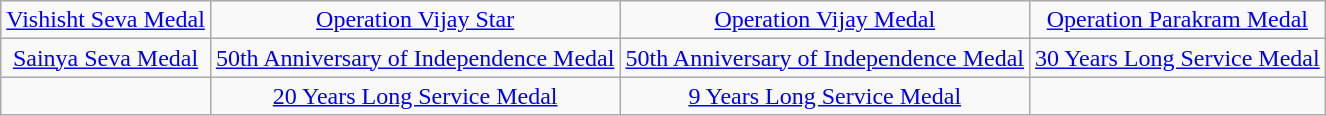<table class="wikitable" style="margin:1em auto; text-align:center;">
<tr>
<td><a href='#'>Vishisht Seva Medal</a></td>
<td><a href='#'>Operation Vijay Star</a></td>
<td><a href='#'>Operation Vijay Medal</a></td>
<td><a href='#'>Operation Parakram Medal</a></td>
</tr>
<tr>
<td><a href='#'>Sainya Seva Medal</a></td>
<td><a href='#'>50th Anniversary of Independence Medal</a></td>
<td><a href='#'>50th Anniversary of Independence Medal</a></td>
<td><a href='#'>30 Years Long Service Medal</a></td>
</tr>
<tr>
<td></td>
<td><a href='#'>20 Years Long Service Medal</a></td>
<td><a href='#'>9 Years Long Service Medal</a></td>
</tr>
</table>
